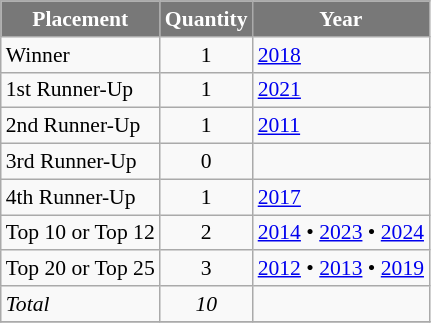<table class="wikitable" style="font-size: 90%;">
<tr>
<th style="background-color:#787878;color:#FFFFFF;">Placement</th>
<th style="background-color:#787878;color:#FFFFFF;">Quantity</th>
<th style="background-color:#787878;color:#FFFFFF;">Year</th>
</tr>
<tr>
<td>Winner</td>
<td style="text-align:center;">1</td>
<td><a href='#'>2018</a></td>
</tr>
<tr>
<td>1st Runner-Up</td>
<td style="text-align:center;">1</td>
<td><a href='#'>2021</a></td>
</tr>
<tr>
<td>2nd Runner-Up</td>
<td style="text-align:center;">1</td>
<td><a href='#'>2011</a></td>
</tr>
<tr>
<td>3rd Runner-Up</td>
<td style="text-align:center;">0</td>
<td></td>
</tr>
<tr>
<td>4th Runner-Up</td>
<td style="text-align:center;">1</td>
<td><a href='#'>2017</a></td>
</tr>
<tr>
<td>Top 10 or Top 12</td>
<td style="text-align:center;">2</td>
<td><a href='#'>2014</a> • <a href='#'>2023</a> • <a href='#'>2024</a></td>
</tr>
<tr>
<td>Top 20 or Top 25</td>
<td style="text-align:center;">3</td>
<td><a href='#'>2012</a> • <a href='#'>2013</a> • <a href='#'>2019</a></td>
</tr>
<tr>
<td><em>Total</em></td>
<td style="text-align:center;"><em>10</em></td>
<td></td>
</tr>
<tr>
</tr>
</table>
